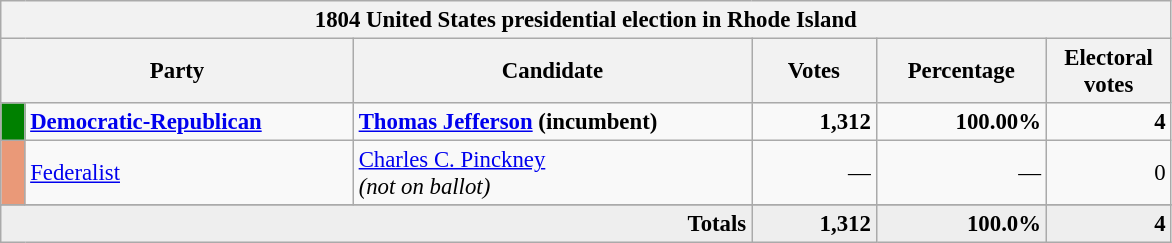<table class="wikitable" style="font-size: 95%;">
<tr>
<th colspan="6">1804 United States presidential election in Rhode Island</th>
</tr>
<tr>
<th colspan="2" style="width: 15em">Party</th>
<th style="width: 17em">Candidate</th>
<th style="width: 5em">Votes</th>
<th style="width: 7em">Percentage</th>
<th style="width: 5em">Electoral votes</th>
</tr>
<tr>
<th style="background-color:#008000; width: 3px"></th>
<td style="width: 130px"><strong><a href='#'>Democratic-Republican</a></strong></td>
<td><strong><a href='#'>Thomas Jefferson</a> (incumbent)</strong></td>
<td align="right"><strong>1,312</strong></td>
<td align="right"><strong>100.00%</strong></td>
<td align="right"><strong>4</strong></td>
</tr>
<tr>
<th style="background-color:#EA9978; width: 3px"></th>
<td style="width: 130px"><a href='#'>Federalist</a></td>
<td><a href='#'>Charles C. Pinckney</a><br><em>(not on ballot)</em></td>
<td align="right">—</td>
<td align="right">—</td>
<td align="right">0</td>
</tr>
<tr>
</tr>
<tr bgcolor="#EEEEEE">
<td colspan="3" align="right"><strong>Totals</strong></td>
<td align="right"><strong>1,312</strong></td>
<td align="right"><strong>100.0%</strong></td>
<td align="right"><strong>4</strong></td>
</tr>
</table>
